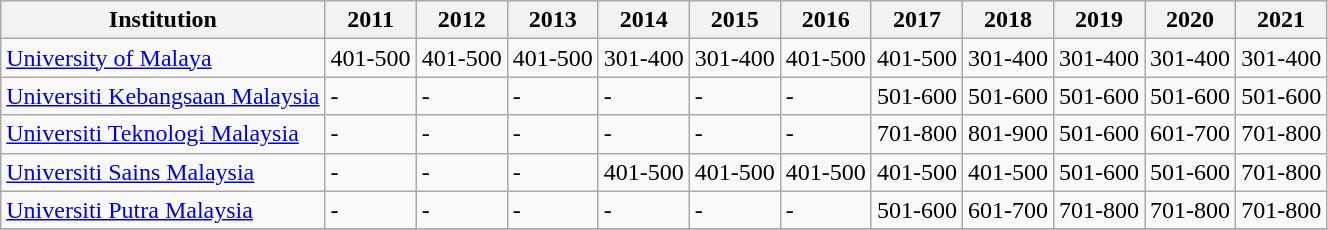<table class="sortable wikitable" border="1">
<tr>
<th>Institution</th>
<th>2011</th>
<th>2012</th>
<th>2013</th>
<th>2014</th>
<th>2015</th>
<th>2016</th>
<th>2017</th>
<th>2018</th>
<th>2019</th>
<th>2020</th>
<th>2021</th>
</tr>
<tr>
<td><a href='#'>University of Malaya</a></td>
<td>401-500</td>
<td>401-500</td>
<td>401-500</td>
<td>301-400</td>
<td>301-400</td>
<td>401-500</td>
<td>401-500</td>
<td>301-400</td>
<td>301-400</td>
<td>301-400</td>
<td>301-400</td>
</tr>
<tr>
<td><a href='#'>Universiti Kebangsaan Malaysia</a></td>
<td>-</td>
<td>-</td>
<td>-</td>
<td>-</td>
<td>-</td>
<td>-</td>
<td>501-600</td>
<td>501-600</td>
<td>501-600</td>
<td>501-600</td>
<td>501-600</td>
</tr>
<tr>
<td><a href='#'>Universiti Teknologi Malaysia</a></td>
<td>-</td>
<td>-</td>
<td>-</td>
<td>-</td>
<td>-</td>
<td>-</td>
<td>701-800</td>
<td>801-900</td>
<td>501-600</td>
<td>601-700</td>
<td>701-800</td>
</tr>
<tr>
<td><a href='#'>Universiti Sains Malaysia</a></td>
<td>-</td>
<td>-</td>
<td>-</td>
<td>401-500</td>
<td>401-500</td>
<td>401-500</td>
<td>401-500</td>
<td>401-500</td>
<td>501-600</td>
<td>501-600</td>
<td>701-800</td>
</tr>
<tr>
<td><a href='#'>Universiti Putra Malaysia</a></td>
<td>-</td>
<td>-</td>
<td>-</td>
<td>-</td>
<td>-</td>
<td>-</td>
<td>501-600</td>
<td>601-700</td>
<td>701-800</td>
<td>701-800</td>
<td>701-800</td>
</tr>
<tr>
</tr>
</table>
